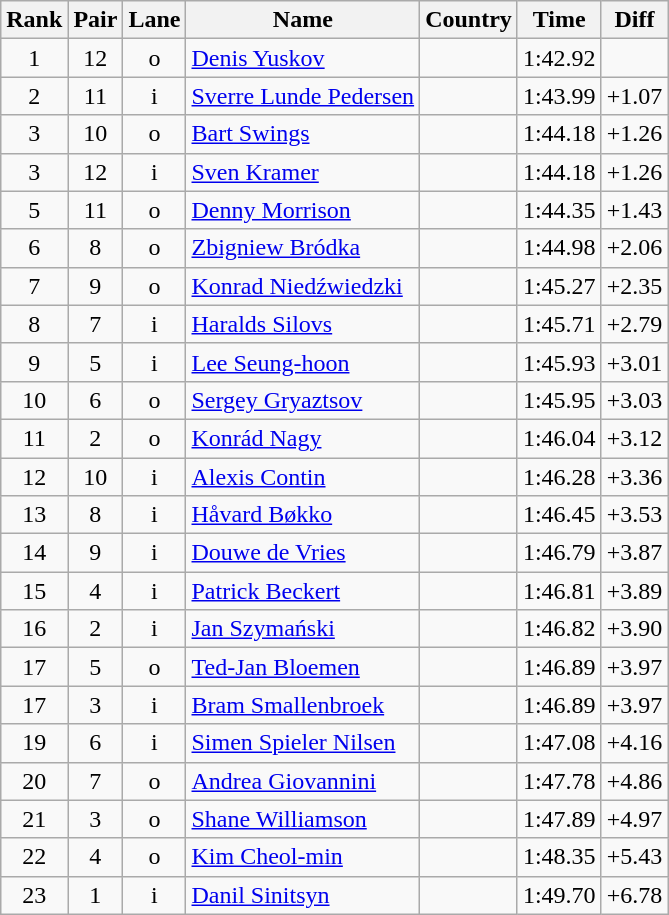<table class="wikitable sortable" style="text-align:center">
<tr>
<th>Rank</th>
<th>Pair</th>
<th>Lane</th>
<th>Name</th>
<th>Country</th>
<th>Time</th>
<th>Diff</th>
</tr>
<tr>
<td>1</td>
<td>12</td>
<td>o</td>
<td align=left><a href='#'>Denis Yuskov</a></td>
<td align=left></td>
<td>1:42.92</td>
<td></td>
</tr>
<tr>
<td>2</td>
<td>11</td>
<td>i</td>
<td align=left><a href='#'>Sverre Lunde Pedersen</a></td>
<td align=left></td>
<td>1:43.99</td>
<td>+1.07</td>
</tr>
<tr>
<td>3</td>
<td>10</td>
<td>o</td>
<td align=left><a href='#'>Bart Swings</a></td>
<td align=left></td>
<td>1:44.18</td>
<td>+1.26</td>
</tr>
<tr>
<td>3</td>
<td>12</td>
<td>i</td>
<td align=left><a href='#'>Sven Kramer</a></td>
<td align=left></td>
<td>1:44.18</td>
<td>+1.26</td>
</tr>
<tr>
<td>5</td>
<td>11</td>
<td>o</td>
<td align=left><a href='#'>Denny Morrison</a></td>
<td align=left></td>
<td>1:44.35</td>
<td>+1.43</td>
</tr>
<tr>
<td>6</td>
<td>8</td>
<td>o</td>
<td align=left><a href='#'>Zbigniew Bródka</a></td>
<td align=left></td>
<td>1:44.98</td>
<td>+2.06</td>
</tr>
<tr>
<td>7</td>
<td>9</td>
<td>o</td>
<td align=left><a href='#'>Konrad Niedźwiedzki</a></td>
<td align=left></td>
<td>1:45.27</td>
<td>+2.35</td>
</tr>
<tr>
<td>8</td>
<td>7</td>
<td>i</td>
<td align=left><a href='#'>Haralds Silovs</a></td>
<td align=left></td>
<td>1:45.71</td>
<td>+2.79</td>
</tr>
<tr>
<td>9</td>
<td>5</td>
<td>i</td>
<td align=left><a href='#'>Lee Seung-hoon</a></td>
<td align=left></td>
<td>1:45.93</td>
<td>+3.01</td>
</tr>
<tr>
<td>10</td>
<td>6</td>
<td>o</td>
<td align=left><a href='#'>Sergey Gryaztsov</a></td>
<td align=left></td>
<td>1:45.95</td>
<td>+3.03</td>
</tr>
<tr>
<td>11</td>
<td>2</td>
<td>o</td>
<td align=left><a href='#'>Konrád Nagy</a></td>
<td align=left></td>
<td>1:46.04</td>
<td>+3.12</td>
</tr>
<tr>
<td>12</td>
<td>10</td>
<td>i</td>
<td align=left><a href='#'>Alexis Contin</a></td>
<td align=left></td>
<td>1:46.28</td>
<td>+3.36</td>
</tr>
<tr>
<td>13</td>
<td>8</td>
<td>i</td>
<td align=left><a href='#'>Håvard Bøkko</a></td>
<td align=left></td>
<td>1:46.45</td>
<td>+3.53</td>
</tr>
<tr>
<td>14</td>
<td>9</td>
<td>i</td>
<td align=left><a href='#'>Douwe de Vries</a></td>
<td align=left></td>
<td>1:46.79</td>
<td>+3.87</td>
</tr>
<tr>
<td>15</td>
<td>4</td>
<td>i</td>
<td align=left><a href='#'>Patrick Beckert</a></td>
<td align=left></td>
<td>1:46.81</td>
<td>+3.89</td>
</tr>
<tr>
<td>16</td>
<td>2</td>
<td>i</td>
<td align=left><a href='#'>Jan Szymański</a></td>
<td align=left></td>
<td>1:46.82</td>
<td>+3.90</td>
</tr>
<tr>
<td>17</td>
<td>5</td>
<td>o</td>
<td align=left><a href='#'>Ted-Jan Bloemen</a></td>
<td align=left></td>
<td>1:46.89</td>
<td>+3.97</td>
</tr>
<tr>
<td>17</td>
<td>3</td>
<td>i</td>
<td align=left><a href='#'>Bram Smallenbroek</a></td>
<td align=left></td>
<td>1:46.89</td>
<td>+3.97</td>
</tr>
<tr>
<td>19</td>
<td>6</td>
<td>i</td>
<td align=left><a href='#'>Simen Spieler Nilsen</a></td>
<td align=left></td>
<td>1:47.08</td>
<td>+4.16</td>
</tr>
<tr>
<td>20</td>
<td>7</td>
<td>o</td>
<td align=left><a href='#'>Andrea Giovannini</a></td>
<td align=left></td>
<td>1:47.78</td>
<td>+4.86</td>
</tr>
<tr>
<td>21</td>
<td>3</td>
<td>o</td>
<td align=left><a href='#'>Shane Williamson</a></td>
<td align=left></td>
<td>1:47.89</td>
<td>+4.97</td>
</tr>
<tr>
<td>22</td>
<td>4</td>
<td>o</td>
<td align=left><a href='#'>Kim Cheol-min</a></td>
<td align=left></td>
<td>1:48.35</td>
<td>+5.43</td>
</tr>
<tr>
<td>23</td>
<td>1</td>
<td>i</td>
<td align=left><a href='#'>Danil Sinitsyn</a></td>
<td align=left></td>
<td>1:49.70</td>
<td>+6.78</td>
</tr>
</table>
